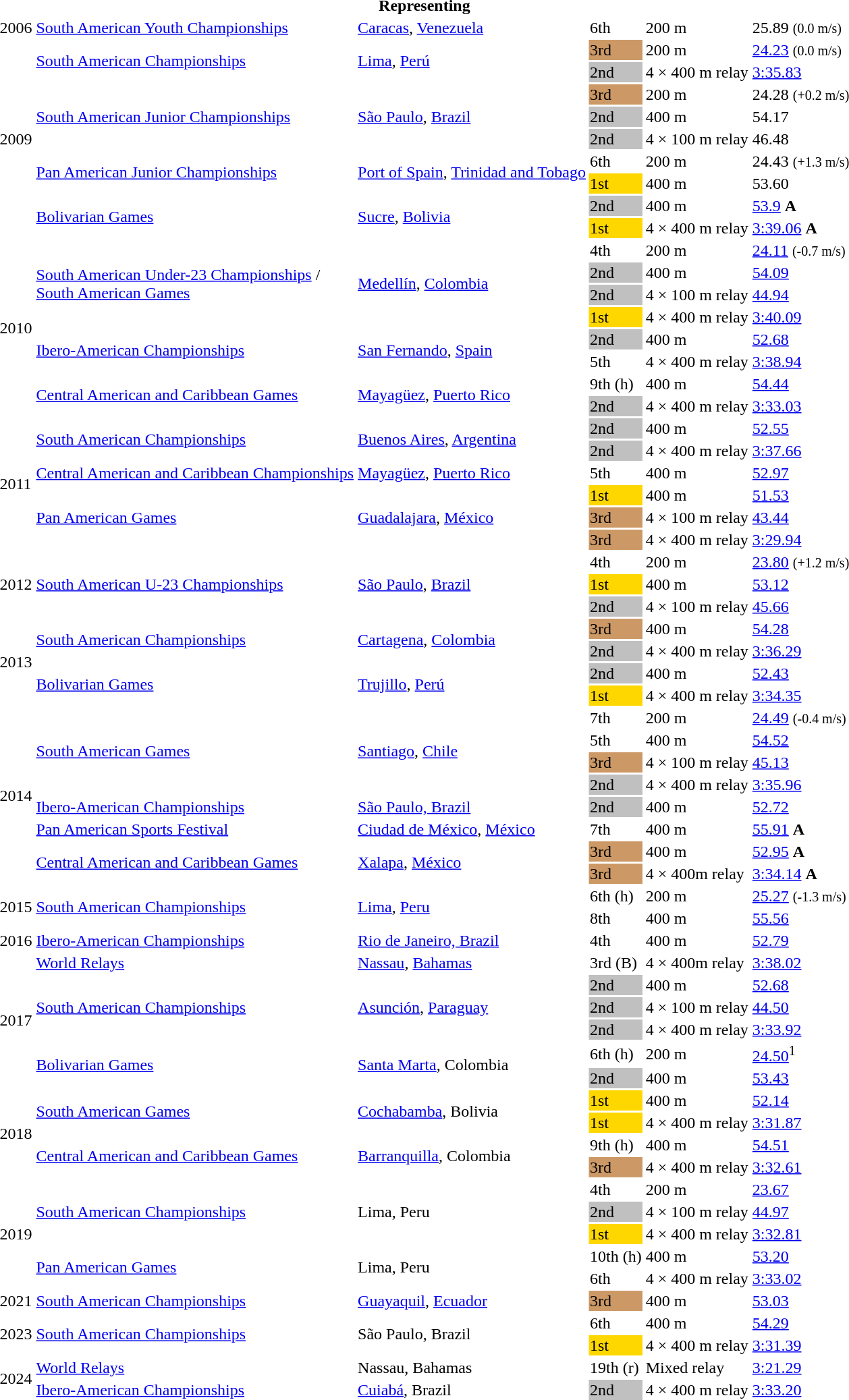<table>
<tr>
<th colspan="6">Representing </th>
</tr>
<tr>
<td>2006</td>
<td><a href='#'>South American Youth Championships</a></td>
<td><a href='#'>Caracas</a>, <a href='#'>Venezuela</a></td>
<td>6th</td>
<td>200 m</td>
<td>25.89 <small>(0.0 m/s)</small></td>
</tr>
<tr>
<td rowspan = "9">2009</td>
<td rowspan=2><a href='#'>South American Championships</a></td>
<td rowspan=2><a href='#'>Lima</a>, <a href='#'>Perú</a></td>
<td bgcolor="cc9966">3rd</td>
<td>200 m</td>
<td><a href='#'>24.23</a> <small>(0.0 m/s)</small></td>
</tr>
<tr>
<td bgcolor=silver>2nd</td>
<td>4 × 400 m relay</td>
<td><a href='#'>3:35.83</a></td>
</tr>
<tr>
<td rowspan=3><a href='#'>South American Junior Championships</a></td>
<td rowspan=3><a href='#'>São Paulo</a>, <a href='#'>Brazil</a></td>
<td bgcolor="cc9966">3rd</td>
<td>200 m</td>
<td>24.28 <small>(+0.2 m/s)</small></td>
</tr>
<tr>
<td bgcolor=silver>2nd</td>
<td>400 m</td>
<td>54.17</td>
</tr>
<tr>
<td bgcolor=silver>2nd</td>
<td>4 × 100 m relay</td>
<td>46.48</td>
</tr>
<tr>
<td rowspan=2><a href='#'>Pan American Junior Championships</a></td>
<td rowspan=2><a href='#'>Port of Spain</a>, <a href='#'>Trinidad and Tobago</a></td>
<td>6th</td>
<td>200 m</td>
<td>24.43 <small>(+1.3 m/s)</small></td>
</tr>
<tr>
<td bgcolor=gold>1st</td>
<td>400 m</td>
<td>53.60</td>
</tr>
<tr>
<td rowspan = "2"><a href='#'>Bolivarian Games</a></td>
<td rowspan = "2"><a href='#'>Sucre</a>, <a href='#'>Bolivia</a></td>
<td bgcolor=silver>2nd</td>
<td>400 m</td>
<td><a href='#'>53.9</a> <strong>A</strong></td>
</tr>
<tr>
<td bgcolor=gold>1st</td>
<td>4 × 400 m relay</td>
<td><a href='#'>3:39.06</a> <strong>A</strong></td>
</tr>
<tr>
<td rowspan=8>2010</td>
<td rowspan=4><a href='#'>South American Under-23 Championships</a> / <br> <a href='#'>South American Games</a></td>
<td rowspan=4><a href='#'>Medellín</a>, <a href='#'>Colombia</a></td>
<td>4th</td>
<td>200 m</td>
<td><a href='#'>24.11</a> <small>(-0.7 m/s)</small></td>
</tr>
<tr>
<td bgcolor=silver>2nd</td>
<td>400 m</td>
<td><a href='#'>54.09</a></td>
</tr>
<tr>
<td bgcolor=silver>2nd</td>
<td>4 × 100 m relay</td>
<td><a href='#'>44.94</a></td>
</tr>
<tr>
<td bgcolor=gold>1st</td>
<td>4 × 400 m relay</td>
<td><a href='#'>3:40.09</a></td>
</tr>
<tr>
<td rowspan=2><a href='#'>Ibero-American Championships</a></td>
<td rowspan=2><a href='#'>San Fernando</a>, <a href='#'>Spain</a></td>
<td bgcolor=silver>2nd</td>
<td>400 m</td>
<td><a href='#'>52.68</a></td>
</tr>
<tr>
<td>5th</td>
<td>4 × 400 m relay</td>
<td><a href='#'>3:38.94</a></td>
</tr>
<tr>
<td rowspan=2><a href='#'>Central American and Caribbean Games</a></td>
<td rowspan=2><a href='#'>Mayagüez</a>, <a href='#'>Puerto Rico</a></td>
<td>9th (h)</td>
<td>400 m</td>
<td><a href='#'>54.44</a></td>
</tr>
<tr>
<td bgcolor=silver>2nd</td>
<td>4 × 400 m relay</td>
<td><a href='#'>3:33.03</a></td>
</tr>
<tr>
<td rowspan=6>2011</td>
<td rowspan=2><a href='#'>South American Championships</a></td>
<td rowspan=2><a href='#'>Buenos Aires</a>, <a href='#'>Argentina</a></td>
<td bgcolor=silver>2nd</td>
<td>400 m</td>
<td><a href='#'>52.55</a></td>
</tr>
<tr>
<td bgcolor=silver>2nd</td>
<td>4 × 400 m relay</td>
<td><a href='#'>3:37.66</a></td>
</tr>
<tr>
<td><a href='#'>Central American and Caribbean Championships</a></td>
<td><a href='#'>Mayagüez</a>, <a href='#'>Puerto Rico</a></td>
<td>5th</td>
<td>400 m</td>
<td><a href='#'>52.97</a></td>
</tr>
<tr>
<td rowspan=3><a href='#'>Pan American Games</a></td>
<td rowspan=3><a href='#'>Guadalajara</a>, <a href='#'>México</a></td>
<td bgcolor=gold>1st</td>
<td>400 m</td>
<td><a href='#'>51.53</a></td>
</tr>
<tr>
<td bgcolor="cc9966">3rd</td>
<td>4 × 100 m relay</td>
<td><a href='#'>43.44</a></td>
</tr>
<tr>
<td bgcolor="cc9966">3rd</td>
<td>4 × 400 m relay</td>
<td><a href='#'>3:29.94</a></td>
</tr>
<tr>
<td rowspan=3>2012</td>
<td rowspan=3><a href='#'>South American U-23 Championships</a></td>
<td rowspan=3><a href='#'>São Paulo</a>, <a href='#'>Brazil</a></td>
<td>4th</td>
<td>200 m</td>
<td><a href='#'>23.80</a> <small>(+1.2 m/s)</small></td>
</tr>
<tr>
<td bgcolor=gold>1st</td>
<td>400 m</td>
<td><a href='#'>53.12</a></td>
</tr>
<tr>
<td bgcolor=silver>2nd</td>
<td>4 × 100 m relay</td>
<td><a href='#'>45.66</a></td>
</tr>
<tr>
<td rowspan=4>2013</td>
<td rowspan=2><a href='#'>South American Championships</a></td>
<td rowspan=2><a href='#'>Cartagena</a>, <a href='#'>Colombia</a></td>
<td bgcolor="cc9966">3rd</td>
<td>400 m</td>
<td><a href='#'>54.28</a></td>
</tr>
<tr>
<td bgcolor=silver>2nd</td>
<td>4 × 400 m relay</td>
<td><a href='#'>3:36.29</a></td>
</tr>
<tr>
<td rowspan=2><a href='#'>Bolivarian Games</a></td>
<td rowspan=2><a href='#'>Trujillo</a>, <a href='#'>Perú</a></td>
<td bgcolor=silver>2nd</td>
<td>400 m</td>
<td><a href='#'>52.43</a></td>
</tr>
<tr>
<td bgcolor=gold>1st</td>
<td>4 × 400 m relay</td>
<td><a href='#'>3:34.35</a></td>
</tr>
<tr>
<td rowspan=8>2014</td>
<td rowspan=4><a href='#'>South American Games</a></td>
<td rowspan=4><a href='#'>Santiago</a>, <a href='#'>Chile</a></td>
<td>7th</td>
<td>200 m</td>
<td><a href='#'>24.49</a> <small>(-0.4 m/s)</small></td>
</tr>
<tr>
<td>5th</td>
<td>400 m</td>
<td><a href='#'>54.52</a></td>
</tr>
<tr>
<td bgcolor="cc9966">3rd</td>
<td>4 × 100 m relay</td>
<td><a href='#'>45.13</a></td>
</tr>
<tr>
<td bgcolor=silver>2nd</td>
<td>4 × 400 m relay</td>
<td><a href='#'>3:35.96</a></td>
</tr>
<tr>
<td><a href='#'>Ibero-American Championships</a></td>
<td><a href='#'>São Paulo, Brazil</a></td>
<td bgcolor=silver>2nd</td>
<td>400 m</td>
<td><a href='#'>52.72</a></td>
</tr>
<tr>
<td><a href='#'>Pan American Sports Festival</a></td>
<td><a href='#'>Ciudad de México</a>, <a href='#'>México</a></td>
<td>7th</td>
<td>400 m</td>
<td><a href='#'>55.91</a> <strong>A</strong></td>
</tr>
<tr>
<td rowspan=2><a href='#'>Central American and Caribbean Games</a></td>
<td rowspan=2><a href='#'>Xalapa</a>, <a href='#'>México</a></td>
<td bgcolor="cc9966">3rd</td>
<td>400 m</td>
<td><a href='#'>52.95</a> <strong>A</strong></td>
</tr>
<tr>
<td bgcolor="cc9966">3rd</td>
<td>4 × 400m relay</td>
<td><a href='#'>3:34.14</a> <strong>A</strong></td>
</tr>
<tr>
<td rowspan=2>2015</td>
<td rowspan=2><a href='#'>South American Championships</a></td>
<td rowspan=2><a href='#'>Lima</a>, <a href='#'>Peru</a></td>
<td>6th (h)</td>
<td>200 m</td>
<td><a href='#'>25.27</a> <small>(-1.3 m/s)</small></td>
</tr>
<tr>
<td>8th</td>
<td>400 m</td>
<td><a href='#'>55.56</a></td>
</tr>
<tr>
<td>2016</td>
<td><a href='#'>Ibero-American Championships</a></td>
<td><a href='#'>Rio de Janeiro, Brazil</a></td>
<td>4th</td>
<td>400 m</td>
<td><a href='#'>52.79</a></td>
</tr>
<tr>
<td rowspan=6>2017</td>
<td><a href='#'>World Relays</a></td>
<td><a href='#'>Nassau</a>, <a href='#'>Bahamas</a></td>
<td>3rd (B)</td>
<td>4 × 400m relay</td>
<td><a href='#'>3:38.02</a></td>
</tr>
<tr>
<td rowspan=3><a href='#'>South American Championships</a></td>
<td rowspan=3><a href='#'>Asunción</a>, <a href='#'>Paraguay</a></td>
<td bgcolor=silver>2nd</td>
<td>400 m</td>
<td><a href='#'>52.68</a></td>
</tr>
<tr>
<td bgcolor=silver>2nd</td>
<td>4 × 100 m relay</td>
<td><a href='#'>44.50</a></td>
</tr>
<tr>
<td bgcolor=silver>2nd</td>
<td>4 × 400 m relay</td>
<td><a href='#'>3:33.92</a></td>
</tr>
<tr>
<td rowspan=2><a href='#'>Bolivarian Games</a></td>
<td rowspan=2><a href='#'>Santa Marta</a>, Colombia</td>
<td>6th (h)</td>
<td>200 m</td>
<td><a href='#'>24.50</a><sup>1</sup></td>
</tr>
<tr>
<td bgcolor=silver>2nd</td>
<td>400 m</td>
<td><a href='#'>53.43</a></td>
</tr>
<tr>
<td rowspan=4>2018</td>
<td rowspan=2><a href='#'>South American Games</a></td>
<td rowspan=2><a href='#'>Cochabamba</a>, Bolivia</td>
<td bgcolor=gold>1st</td>
<td>400 m</td>
<td><a href='#'>52.14</a></td>
</tr>
<tr>
<td bgcolor=gold>1st</td>
<td>4 × 400 m relay</td>
<td><a href='#'>3:31.87</a></td>
</tr>
<tr>
<td rowspan=2><a href='#'>Central American and Caribbean Games</a></td>
<td rowspan=2><a href='#'>Barranquilla</a>, Colombia</td>
<td>9th (h)</td>
<td>400 m</td>
<td><a href='#'>54.51</a></td>
</tr>
<tr>
<td bgcolor="cc9966">3rd</td>
<td>4 × 400 m relay</td>
<td><a href='#'>3:32.61</a></td>
</tr>
<tr>
<td rowspan=5>2019</td>
<td rowspan=3><a href='#'>South American Championships</a></td>
<td rowspan=3>Lima, Peru</td>
<td>4th</td>
<td>200 m</td>
<td><a href='#'>23.67</a></td>
</tr>
<tr>
<td bgcolor=silver>2nd</td>
<td>4 × 100 m relay</td>
<td><a href='#'>44.97</a></td>
</tr>
<tr>
<td bgcolor=gold>1st</td>
<td>4 × 400 m relay</td>
<td><a href='#'>3:32.81</a></td>
</tr>
<tr>
<td rowspan=2><a href='#'>Pan American Games</a></td>
<td rowspan=2>Lima, Peru</td>
<td>10th (h)</td>
<td>400 m</td>
<td><a href='#'>53.20</a></td>
</tr>
<tr>
<td>6th</td>
<td>4 × 400 m relay</td>
<td><a href='#'>3:33.02</a></td>
</tr>
<tr>
<td>2021</td>
<td><a href='#'>South American Championships</a></td>
<td><a href='#'>Guayaquil</a>, <a href='#'>Ecuador</a></td>
<td bgcolor=cc9966>3rd</td>
<td>400 m</td>
<td><a href='#'>53.03</a></td>
</tr>
<tr>
<td rowspan=2>2023</td>
<td rowspan=2><a href='#'>South American Championships</a></td>
<td rowspan=2>São Paulo, Brazil</td>
<td>6th</td>
<td>400 m</td>
<td><a href='#'>54.29</a></td>
</tr>
<tr>
<td bgcolor=gold>1st</td>
<td>4 × 400 m relay</td>
<td><a href='#'>3:31.39</a></td>
</tr>
<tr>
<td rowspan=2>2024</td>
<td><a href='#'>World Relays</a></td>
<td>Nassau, Bahamas</td>
<td>19th (r)</td>
<td>Mixed relay</td>
<td><a href='#'>3:21.29</a></td>
</tr>
<tr>
<td><a href='#'>Ibero-American Championships</a></td>
<td><a href='#'>Cuiabá</a>, Brazil</td>
<td bgcolor=silver>2nd</td>
<td>4 × 400 m relay</td>
<td><a href='#'>3:33.20</a></td>
</tr>
</table>
